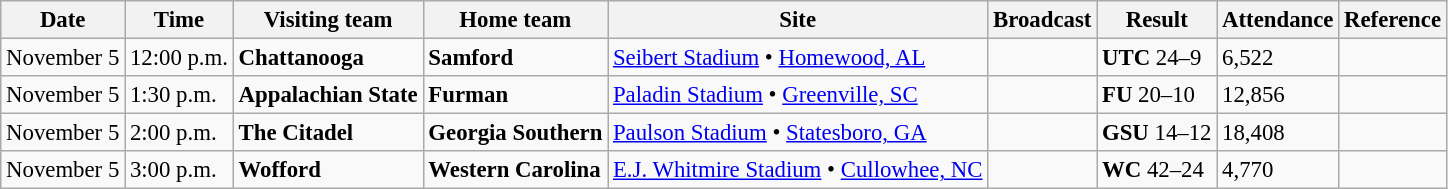<table class="wikitable" style="font-size:95%;">
<tr>
<th>Date</th>
<th>Time</th>
<th>Visiting team</th>
<th>Home team</th>
<th>Site</th>
<th>Broadcast</th>
<th>Result</th>
<th>Attendance</th>
<th class="unsortable">Reference</th>
</tr>
<tr>
<td>November 5</td>
<td>12:00 p.m.</td>
<td><strong>Chattanooga</strong></td>
<td><strong>Samford</strong></td>
<td><a href='#'>Seibert Stadium</a> • <a href='#'>Homewood, AL</a></td>
<td></td>
<td><strong>UTC</strong> 24–9</td>
<td>6,522</td>
<td align="center"></td>
</tr>
<tr>
<td>November 5</td>
<td>1:30 p.m.</td>
<td><strong>Appalachian State</strong></td>
<td><strong>Furman</strong></td>
<td><a href='#'>Paladin Stadium</a> • <a href='#'>Greenville, SC</a></td>
<td></td>
<td><strong>FU</strong> 20–10</td>
<td>12,856</td>
<td align="center"></td>
</tr>
<tr>
<td>November 5</td>
<td>2:00 p.m.</td>
<td><strong>The Citadel</strong></td>
<td><strong>Georgia Southern</strong></td>
<td><a href='#'>Paulson Stadium</a> • <a href='#'>Statesboro, GA</a></td>
<td></td>
<td><strong>GSU</strong> 14–12</td>
<td>18,408</td>
<td align="center"></td>
</tr>
<tr>
<td>November 5</td>
<td>3:00 p.m.</td>
<td><strong>Wofford</strong></td>
<td><strong>Western Carolina</strong></td>
<td><a href='#'>E.J. Whitmire Stadium</a> • <a href='#'>Cullowhee, NC</a></td>
<td></td>
<td><strong>WC</strong> 42–24</td>
<td>4,770</td>
<td align="center"></td>
</tr>
</table>
